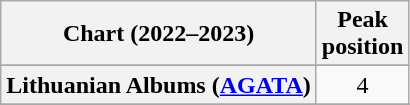<table class="wikitable sortable plainrowheaders" style="text-align:center">
<tr>
<th scope="col">Chart (2022–2023)</th>
<th scope="col">Peak<br>position</th>
</tr>
<tr>
</tr>
<tr>
</tr>
<tr>
</tr>
<tr>
</tr>
<tr>
</tr>
<tr>
</tr>
<tr>
</tr>
<tr>
<th scope="row">Lithuanian Albums (<a href='#'>AGATA</a>)</th>
<td>4</td>
</tr>
<tr>
</tr>
<tr>
</tr>
<tr>
</tr>
<tr>
</tr>
<tr>
</tr>
<tr>
</tr>
<tr>
</tr>
<tr>
</tr>
<tr>
</tr>
<tr>
</tr>
<tr>
</tr>
<tr>
</tr>
<tr>
</tr>
</table>
